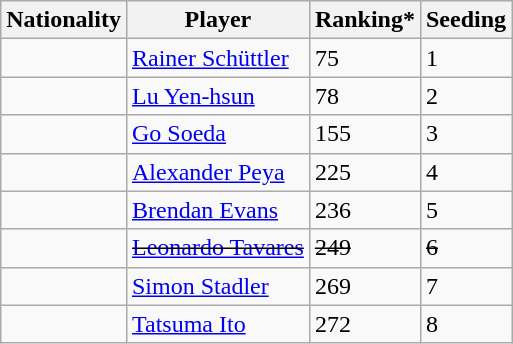<table class="wikitable" border="1">
<tr>
<th>Nationality</th>
<th>Player</th>
<th>Ranking*</th>
<th>Seeding</th>
</tr>
<tr>
<td></td>
<td><a href='#'>Rainer Schüttler</a></td>
<td>75</td>
<td>1</td>
</tr>
<tr>
<td></td>
<td><a href='#'>Lu Yen-hsun</a></td>
<td>78</td>
<td>2</td>
</tr>
<tr>
<td></td>
<td><a href='#'>Go Soeda</a></td>
<td>155</td>
<td>3</td>
</tr>
<tr>
<td></td>
<td><a href='#'>Alexander Peya</a></td>
<td>225</td>
<td>4</td>
</tr>
<tr>
<td></td>
<td><a href='#'>Brendan Evans</a></td>
<td>236</td>
<td>5</td>
</tr>
<tr>
<td></td>
<td><s><a href='#'>Leonardo Tavares</a></s></td>
<td><s>249</s></td>
<td><s>6</s></td>
</tr>
<tr>
<td></td>
<td><a href='#'>Simon Stadler</a></td>
<td>269</td>
<td>7</td>
</tr>
<tr>
<td></td>
<td><a href='#'>Tatsuma Ito</a></td>
<td>272</td>
<td>8</td>
</tr>
</table>
